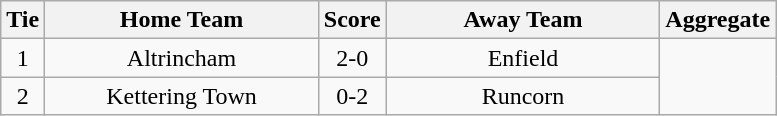<table class="wikitable" style="text-align:center;">
<tr>
<th width=20>Tie</th>
<th width=175>Home Team</th>
<th width=20>Score</th>
<th width=175>Away Team</th>
<th width=20>Aggregate</th>
</tr>
<tr>
<td>1</td>
<td>Altrincham</td>
<td>2-0</td>
<td>Enfield</td>
</tr>
<tr>
<td>2</td>
<td>Kettering Town</td>
<td>0-2</td>
<td>Runcorn</td>
</tr>
</table>
